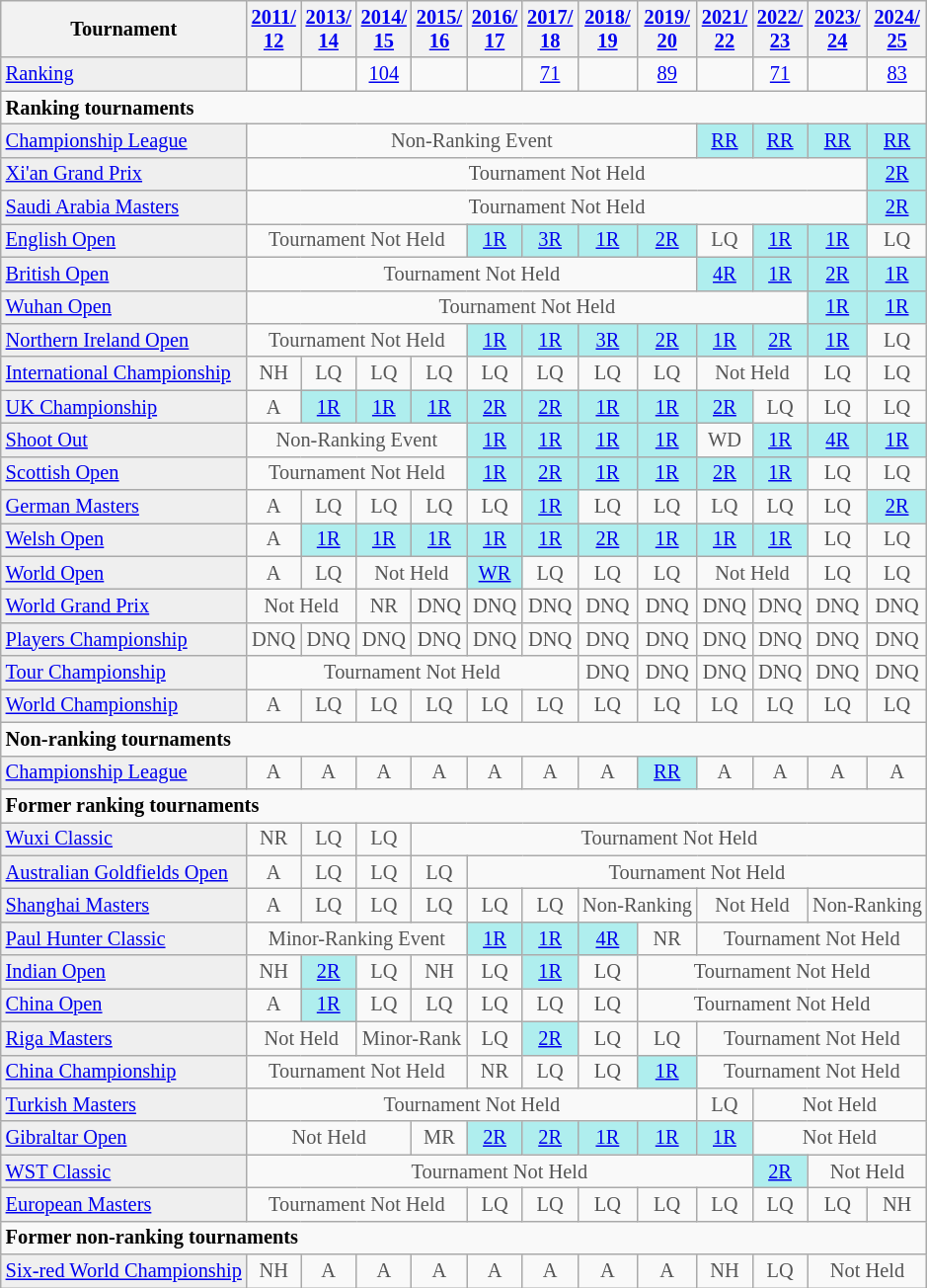<table class="wikitable" style="font-size:85%;">
<tr>
<th>Tournament</th>
<th><a href='#'>2011/<br>12</a></th>
<th><a href='#'>2013/<br>14</a></th>
<th><a href='#'>2014/<br>15</a></th>
<th><a href='#'>2015/<br>16</a></th>
<th><a href='#'>2016/<br>17</a></th>
<th><a href='#'>2017/<br>18</a></th>
<th><a href='#'>2018/<br>19</a></th>
<th><a href='#'>2019/<br>20</a></th>
<th><a href='#'>2021/<br>22</a></th>
<th><a href='#'>2022/<br>23</a></th>
<th><a href='#'>2023/<br>24</a></th>
<th><a href='#'>2024/<br>25</a></th>
</tr>
<tr>
<td style="background:#EFEFEF;"><a href='#'>Ranking</a></td>
<td align="center"></td>
<td align="center"></td>
<td align="center"><a href='#'>104</a></td>
<td align="center"></td>
<td align="center"></td>
<td align="center"><a href='#'>71</a></td>
<td align="center"></td>
<td align="center"><a href='#'>89</a></td>
<td align="center"></td>
<td align="center"><a href='#'>71</a></td>
<td align="center"></td>
<td align="center"><a href='#'>83</a></td>
</tr>
<tr>
<td colspan="20"><strong>Ranking tournaments</strong></td>
</tr>
<tr>
<td style="background:#EFEFEF;"><a href='#'>Championship League</a></td>
<td align="center" colspan="8" style="color:#555555;">Non-Ranking Event</td>
<td align="center" style="background:#afeeee;"><a href='#'>RR</a></td>
<td align="center" style="background:#afeeee;"><a href='#'>RR</a></td>
<td align="center" style="background:#afeeee;"><a href='#'>RR</a></td>
<td align="center" style="background:#afeeee;"><a href='#'>RR</a></td>
</tr>
<tr>
<td style="background:#EFEFEF;"><a href='#'>Xi'an Grand Prix</a></td>
<td align="center" colspan="11" style="color:#555555;">Tournament Not Held</td>
<td align="center" style="background:#afeeee;"><a href='#'>2R</a></td>
</tr>
<tr>
<td style="background:#EFEFEF;"><a href='#'>Saudi Arabia Masters</a></td>
<td align="center" colspan="11" style="color:#555555;">Tournament Not Held</td>
<td align="center" style="background:#afeeee;"><a href='#'>2R</a></td>
</tr>
<tr>
<td style="background:#EFEFEF;"><a href='#'>English Open</a></td>
<td align="center" colspan="4" style="color:#555555;">Tournament Not Held</td>
<td align="center" style="background:#afeeee;"><a href='#'>1R</a></td>
<td align="center" style="background:#afeeee;"><a href='#'>3R</a></td>
<td align="center" style="background:#afeeee;"><a href='#'>1R</a></td>
<td align="center" style="background:#afeeee;"><a href='#'>2R</a></td>
<td align="center" style="color:#555555;">LQ</td>
<td align="center" style="background:#afeeee;"><a href='#'>1R</a></td>
<td align="center" style="background:#afeeee;"><a href='#'>1R</a></td>
<td align="center" style="color:#555555;">LQ</td>
</tr>
<tr>
<td style="background:#EFEFEF;"><a href='#'>British Open</a></td>
<td align="center" colspan="8" style="color:#555555;">Tournament Not Held</td>
<td align="center" style="background:#afeeee;"><a href='#'>4R</a></td>
<td align="center" style="background:#afeeee;"><a href='#'>1R</a></td>
<td align="center" style="background:#afeeee;"><a href='#'>2R</a></td>
<td align="center" style="background:#afeeee;"><a href='#'>1R</a></td>
</tr>
<tr>
<td style="background:#EFEFEF;"><a href='#'>Wuhan Open</a></td>
<td align="center" colspan="10" style="color:#555555;">Tournament Not Held</td>
<td align="center" style="background:#afeeee;"><a href='#'>1R</a></td>
<td align="center" style="background:#afeeee;"><a href='#'>1R</a></td>
</tr>
<tr>
<td style="background:#EFEFEF;"><a href='#'>Northern Ireland Open</a></td>
<td align="center" colspan="4" style="color:#555555;">Tournament Not Held</td>
<td align="center" style="background:#afeeee;"><a href='#'>1R</a></td>
<td align="center" style="background:#afeeee;"><a href='#'>1R</a></td>
<td align="center" style="background:#afeeee;"><a href='#'>3R</a></td>
<td align="center" style="background:#afeeee;"><a href='#'>2R</a></td>
<td align="center" style="background:#afeeee;"><a href='#'>1R</a></td>
<td align="center" style="background:#afeeee;"><a href='#'>2R</a></td>
<td align="center" style="background:#afeeee;"><a href='#'>1R</a></td>
<td align="center" style="color:#555555;">LQ</td>
</tr>
<tr>
<td style="background:#EFEFEF;"><a href='#'>International Championship</a></td>
<td align="center" style="color:#555555;">NH</td>
<td align="center" style="color:#555555;">LQ</td>
<td align="center" style="color:#555555;">LQ</td>
<td align="center" style="color:#555555;">LQ</td>
<td align="center" style="color:#555555;">LQ</td>
<td align="center" style="color:#555555;">LQ</td>
<td align="center" style="color:#555555;">LQ</td>
<td align="center" style="color:#555555;">LQ</td>
<td align="center" colspan="2" style="color:#555555;">Not Held</td>
<td align="center" style="color:#555555;">LQ</td>
<td align="center" style="color:#555555;">LQ</td>
</tr>
<tr>
<td style="background:#EFEFEF;"><a href='#'>UK Championship</a></td>
<td align="center" style="color:#555555;">A</td>
<td align="center" style="background:#afeeee;"><a href='#'>1R</a></td>
<td align="center" style="background:#afeeee;"><a href='#'>1R</a></td>
<td align="center" style="background:#afeeee;"><a href='#'>1R</a></td>
<td align="center" style="background:#afeeee;"><a href='#'>2R</a></td>
<td align="center" style="background:#afeeee;"><a href='#'>2R</a></td>
<td align="center" style="background:#afeeee;"><a href='#'>1R</a></td>
<td align="center" style="background:#afeeee;"><a href='#'>1R</a></td>
<td align="center" style="background:#afeeee;"><a href='#'>2R</a></td>
<td align="center" style="color:#555555;">LQ</td>
<td align="center" style="color:#555555;">LQ</td>
<td align="center" style="color:#555555;">LQ</td>
</tr>
<tr>
<td style="background:#EFEFEF;"><a href='#'>Shoot Out</a></td>
<td align="center" colspan="4" style="color:#555555;">Non-Ranking Event</td>
<td align="center" style="background:#afeeee;"><a href='#'>1R</a></td>
<td align="center" style="background:#afeeee;"><a href='#'>1R</a></td>
<td align="center" style="background:#afeeee;"><a href='#'>1R</a></td>
<td align="center" style="background:#afeeee;"><a href='#'>1R</a></td>
<td align="center" style="color:#555555;">WD</td>
<td align="center" style="background:#afeeee;"><a href='#'>1R</a></td>
<td align="center" style="background:#afeeee;"><a href='#'>4R</a></td>
<td align="center" style="background:#afeeee;"><a href='#'>1R</a></td>
</tr>
<tr>
<td style="background:#EFEFEF;"><a href='#'>Scottish Open</a></td>
<td align="center" colspan="4" style="color:#555555;">Tournament Not Held</td>
<td align="center" style="background:#afeeee;"><a href='#'>1R</a></td>
<td align="center" style="background:#afeeee;"><a href='#'>2R</a></td>
<td align="center" style="background:#afeeee;"><a href='#'>1R</a></td>
<td align="center" style="background:#afeeee;"><a href='#'>1R</a></td>
<td align="center" style="background:#afeeee;"><a href='#'>2R</a></td>
<td align="center" style="background:#afeeee;"><a href='#'>1R</a></td>
<td align="center" style="color:#555555;">LQ</td>
<td align="center" style="color:#555555;">LQ</td>
</tr>
<tr>
<td style="background:#EFEFEF;"><a href='#'>German Masters</a></td>
<td align="center" style="color:#555555;">A</td>
<td align="center" style="color:#555555;">LQ</td>
<td align="center" style="color:#555555;">LQ</td>
<td align="center" style="color:#555555;">LQ</td>
<td align="center" style="color:#555555;">LQ</td>
<td align="center" style="background:#afeeee;"><a href='#'>1R</a></td>
<td align="center" style="color:#555555;">LQ</td>
<td align="center" style="color:#555555;">LQ</td>
<td align="center" style="color:#555555;">LQ</td>
<td align="center" style="color:#555555;">LQ</td>
<td align="center" style="color:#555555;">LQ</td>
<td align="center" style="background:#afeeee;"><a href='#'>2R</a></td>
</tr>
<tr>
<td style="background:#EFEFEF;"><a href='#'>Welsh Open</a></td>
<td align="center" style="color:#555555;">A</td>
<td align="center" style="background:#afeeee;"><a href='#'>1R</a></td>
<td align="center" style="background:#afeeee;"><a href='#'>1R</a></td>
<td align="center" style="background:#afeeee;"><a href='#'>1R</a></td>
<td align="center" style="background:#afeeee;"><a href='#'>1R</a></td>
<td align="center" style="background:#afeeee;"><a href='#'>1R</a></td>
<td align="center" style="background:#afeeee;"><a href='#'>2R</a></td>
<td align="center" style="background:#afeeee;"><a href='#'>1R</a></td>
<td align="center" style="background:#afeeee;"><a href='#'>1R</a></td>
<td align="center" style="background:#afeeee;"><a href='#'>1R</a></td>
<td align="center" style="color:#555555;">LQ</td>
<td align="center" style="color:#555555;">LQ</td>
</tr>
<tr>
<td style="background:#EFEFEF;"><a href='#'>World Open</a></td>
<td align="center" style="color:#555555;">A</td>
<td align="center" style="color:#555555;">LQ</td>
<td align="center" colspan="2" style="color:#555555;">Not Held</td>
<td align="center" style="background:#afeeee;"><a href='#'>WR</a></td>
<td align="center" style="color:#555555;">LQ</td>
<td align="center" style="color:#555555;">LQ</td>
<td align="center" style="color:#555555;">LQ</td>
<td align="center" colspan="2" style="color:#555555;">Not Held</td>
<td align="center" style="color:#555555;">LQ</td>
<td align="center" style="color:#555555;">LQ</td>
</tr>
<tr>
<td style="background:#EFEFEF;"><a href='#'>World Grand Prix</a></td>
<td align="center" colspan="2" style="color:#555555;">Not Held</td>
<td align="center" style="color:#555555;">NR</td>
<td align="center" style="color:#555555;">DNQ</td>
<td align="center" style="color:#555555;">DNQ</td>
<td align="center" style="color:#555555;">DNQ</td>
<td align="center" style="color:#555555;">DNQ</td>
<td align="center" style="color:#555555;">DNQ</td>
<td align="center" style="color:#555555;">DNQ</td>
<td align="center" style="color:#555555;">DNQ</td>
<td align="center" style="color:#555555;">DNQ</td>
<td align="center" style="color:#555555;">DNQ</td>
</tr>
<tr>
<td style="background:#EFEFEF;"><a href='#'>Players Championship</a></td>
<td align="center" style="color:#555555;">DNQ</td>
<td align="center" style="color:#555555;">DNQ</td>
<td align="center" style="color:#555555;">DNQ</td>
<td align="center" style="color:#555555;">DNQ</td>
<td align="center" style="color:#555555;">DNQ</td>
<td align="center" style="color:#555555;">DNQ</td>
<td align="center" style="color:#555555;">DNQ</td>
<td align="center" style="color:#555555;">DNQ</td>
<td align="center" style="color:#555555;">DNQ</td>
<td align="center" style="color:#555555;">DNQ</td>
<td align="center" style="color:#555555;">DNQ</td>
<td align="center" style="color:#555555;">DNQ</td>
</tr>
<tr>
<td style="background:#EFEFEF;"><a href='#'>Tour Championship</a></td>
<td align="center" colspan="6" style="color:#555555;">Tournament Not Held</td>
<td align="center" style="color:#555555;">DNQ</td>
<td align="center" style="color:#555555;">DNQ</td>
<td align="center" style="color:#555555;">DNQ</td>
<td align="center" style="color:#555555;">DNQ</td>
<td align="center" style="color:#555555;">DNQ</td>
<td align="center" style="color:#555555;">DNQ</td>
</tr>
<tr>
<td style="background:#EFEFEF;"><a href='#'>World Championship</a></td>
<td align="center" style="color:#555555;">A</td>
<td align="center" style="color:#555555;">LQ</td>
<td align="center" style="color:#555555;">LQ</td>
<td align="center" style="color:#555555;">LQ</td>
<td align="center" style="color:#555555;">LQ</td>
<td align="center" style="color:#555555;">LQ</td>
<td align="center" style="color:#555555;">LQ</td>
<td align="center" style="color:#555555;">LQ</td>
<td align="center" style="color:#555555;">LQ</td>
<td align="center" style="color:#555555;">LQ</td>
<td align="center" style="color:#555555;">LQ</td>
<td align="center" style="color:#555555;">LQ</td>
</tr>
<tr>
<td colspan="20"><strong>Non-ranking tournaments</strong></td>
</tr>
<tr>
<td style="background:#EFEFEF;"><a href='#'>Championship League</a></td>
<td align="center" style="color:#555555;">A</td>
<td align="center" style="color:#555555;">A</td>
<td align="center" style="color:#555555;">A</td>
<td align="center" style="color:#555555;">A</td>
<td align="center" style="color:#555555;">A</td>
<td align="center" style="color:#555555;">A</td>
<td align="center" style="color:#555555;">A</td>
<td align="center" style="background:#afeeee;"><a href='#'>RR</a></td>
<td align="center" style="color:#555555;">A</td>
<td align="center" style="color:#555555;">A</td>
<td align="center" style="color:#555555;">A</td>
<td align="center" style="color:#555555;">A</td>
</tr>
<tr>
<td colspan="20"><strong>Former ranking tournaments</strong></td>
</tr>
<tr>
<td style="background:#EFEFEF;"><a href='#'>Wuxi Classic</a></td>
<td align="center" style="color:#555555;">NR</td>
<td align="center" style="color:#555555;">LQ</td>
<td align="center" style="color:#555555;">LQ</td>
<td align="center" colspan="20" style="color:#555555;">Tournament Not Held</td>
</tr>
<tr>
<td style="background:#EFEFEF;"><a href='#'>Australian Goldfields Open</a></td>
<td align="center" style="color:#555555;">A</td>
<td align="center" style="color:#555555;">LQ</td>
<td align="center" style="color:#555555;">LQ</td>
<td align="center" style="color:#555555;">LQ</td>
<td align="center" colspan="20" style="color:#555555;">Tournament Not Held</td>
</tr>
<tr>
<td style="background:#EFEFEF;"><a href='#'>Shanghai Masters</a></td>
<td align="center" style="color:#555555;">A</td>
<td align="center" style="color:#555555;">LQ</td>
<td align="center" style="color:#555555;">LQ</td>
<td align="center" style="color:#555555;">LQ</td>
<td align="center" style="color:#555555;">LQ</td>
<td align="center" style="color:#555555;">LQ</td>
<td align="center" colspan="2" style="color:#555555;">Non-Ranking</td>
<td align="center" colspan="2" style="color:#555555;">Not Held</td>
<td align="center" colspan="2" style="color:#555555;">Non-Ranking</td>
</tr>
<tr>
<td style="background:#EFEFEF;"><a href='#'>Paul Hunter Classic</a></td>
<td align="center" colspan="4" style="color:#555555;">Minor-Ranking Event</td>
<td align="center" style="background:#afeeee;"><a href='#'>1R</a></td>
<td align="center" style="background:#afeeee;"><a href='#'>1R</a></td>
<td align="center" style="background:#afeeee;"><a href='#'>4R</a></td>
<td align="center" style="color:#555555;">NR</td>
<td align="center" colspan="20" style="color:#555555;">Tournament Not Held</td>
</tr>
<tr>
<td style="background:#EFEFEF;"><a href='#'>Indian Open</a></td>
<td align="center" style="color:#555555;">NH</td>
<td align="center" style="background:#afeeee;"><a href='#'>2R</a></td>
<td align="center" style="color:#555555;">LQ</td>
<td align="center" style="color:#555555;">NH</td>
<td align="center" style="color:#555555;">LQ</td>
<td align="center" style="background:#afeeee;"><a href='#'>1R</a></td>
<td align="center" style="color:#555555;">LQ</td>
<td align="center" colspan="20" style="color:#555555;">Tournament Not Held</td>
</tr>
<tr>
<td style="background:#EFEFEF;"><a href='#'>China Open</a></td>
<td align="center" style="color:#555555;">A</td>
<td align="center" style="background:#afeeee;"><a href='#'>1R</a></td>
<td align="center" style="color:#555555;">LQ</td>
<td align="center" style="color:#555555;">LQ</td>
<td align="center" style="color:#555555;">LQ</td>
<td align="center" style="color:#555555;">LQ</td>
<td align="center" style="color:#555555;">LQ</td>
<td align="center" colspan="20" style="color:#555555;">Tournament Not Held</td>
</tr>
<tr>
<td style="background:#EFEFEF;"><a href='#'>Riga Masters</a></td>
<td align="center" colspan="2" style="color:#555555;">Not Held</td>
<td align="center" colspan="2" style="color:#555555;">Minor-Rank</td>
<td align="center" style="color:#555555;">LQ</td>
<td align="center" style="background:#afeeee;"><a href='#'>2R</a></td>
<td align="center" style="color:#555555;">LQ</td>
<td align="center" style="color:#555555;">LQ</td>
<td align="center" colspan="20" style="color:#555555;">Tournament Not Held</td>
</tr>
<tr>
<td style="background:#EFEFEF;"><a href='#'>China Championship</a></td>
<td align="center" colspan="4" style="color:#555555;">Tournament Not Held</td>
<td align="center" style="color:#555555;">NR</td>
<td align="center" style="color:#555555;">LQ</td>
<td align="center" style="color:#555555;">LQ</td>
<td align="center" style="background:#afeeee;"><a href='#'>1R</a></td>
<td align="center" colspan="20" style="color:#555555;">Tournament Not Held</td>
</tr>
<tr>
<td style="background:#EFEFEF;"><a href='#'>Turkish Masters</a></td>
<td align="center" colspan="8" style="color:#555555;">Tournament Not Held</td>
<td align="center" style="color:#555555;">LQ</td>
<td align="center" colspan="20" style="color:#555555;">Not Held</td>
</tr>
<tr>
<td style="background:#EFEFEF;"><a href='#'>Gibraltar Open</a></td>
<td align="center" colspan="3" style="color:#555555;">Not Held</td>
<td align="center" style="color:#555555;">MR</td>
<td align="center" style="background:#afeeee;"><a href='#'>2R</a></td>
<td align="center" style="background:#afeeee;"><a href='#'>2R</a></td>
<td align="center" style="background:#afeeee;"><a href='#'>1R</a></td>
<td align="center" style="background:#afeeee;"><a href='#'>1R</a></td>
<td align="center" style="background:#afeeee;"><a href='#'>1R</a></td>
<td align="center" colspan="20" style="color:#555555;">Not Held</td>
</tr>
<tr>
<td style="background:#EFEFEF;"><a href='#'>WST Classic</a></td>
<td align="center" colspan="9" style="color:#555555;">Tournament Not Held</td>
<td align="center" style="background:#afeeee;"><a href='#'>2R</a></td>
<td align="center" colspan="2" style="color:#555555;">Not Held</td>
</tr>
<tr>
<td style="background:#EFEFEF;"><a href='#'>European Masters</a></td>
<td align="center" colspan="4" style="color:#555555;">Tournament Not Held</td>
<td align="center" style="color:#555555;">LQ</td>
<td align="center" style="color:#555555;">LQ</td>
<td align="center" style="color:#555555;">LQ</td>
<td align="center" style="color:#555555;">LQ</td>
<td align="center" style="color:#555555;">LQ</td>
<td align="center" style="color:#555555;">LQ</td>
<td align="center" style="color:#555555;">LQ</td>
<td align="center" style="color:#555555;">NH</td>
</tr>
<tr>
<td colspan="20"><strong>Former non-ranking tournaments</strong></td>
</tr>
<tr>
<td style="background:#EFEFEF;"><a href='#'>Six-red World Championship</a></td>
<td align="center" style="color:#555555;">NH</td>
<td align="center" style="color:#555555;">A</td>
<td align="center" style="color:#555555;">A</td>
<td align="center" style="color:#555555;">A</td>
<td align="center" style="color:#555555;">A</td>
<td align="center" style="color:#555555;">A</td>
<td align="center" style="color:#555555;">A</td>
<td align="center" style="color:#555555;">A</td>
<td align="center" style="color:#555555;">NH</td>
<td align="center" style="color:#555555;">LQ</td>
<td align="center" colspan="2" style="color:#555555;">Not Held</td>
</tr>
</table>
